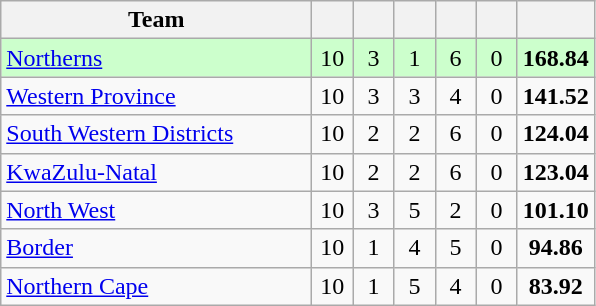<table class="wikitable" style="text-align:center">
<tr>
<th style="width:200px">Team</th>
<th width="20"></th>
<th width="20"></th>
<th width="20"></th>
<th width="20"></th>
<th width="20"></th>
<th width="20"></th>
</tr>
<tr style="background:#cfc">
<td style="text-align:left;"> <a href='#'>Northerns</a></td>
<td>10</td>
<td>3</td>
<td>1</td>
<td>6</td>
<td>0</td>
<td><strong>168.84</strong></td>
</tr>
<tr>
<td style="text-align:left;"> <a href='#'>Western Province</a></td>
<td>10</td>
<td>3</td>
<td>3</td>
<td>4</td>
<td>0</td>
<td><strong>141.52</strong></td>
</tr>
<tr>
<td style="text-align:left;"> <a href='#'>South Western Districts</a></td>
<td>10</td>
<td>2</td>
<td>2</td>
<td>6</td>
<td>0</td>
<td><strong>124.04</strong></td>
</tr>
<tr>
<td style="text-align:left;"> <a href='#'>KwaZulu-Natal</a></td>
<td>10</td>
<td>2</td>
<td>2</td>
<td>6</td>
<td>0</td>
<td><strong>123.04</strong></td>
</tr>
<tr>
<td style="text-align:left;"> <a href='#'>North West</a></td>
<td>10</td>
<td>3</td>
<td>5</td>
<td>2</td>
<td>0</td>
<td><strong>101.10</strong></td>
</tr>
<tr>
<td style="text-align:left;"> <a href='#'>Border</a></td>
<td>10</td>
<td>1</td>
<td>4</td>
<td>5</td>
<td>0</td>
<td><strong>94.86</strong></td>
</tr>
<tr>
<td style="text-align:left;"> <a href='#'>Northern Cape</a></td>
<td>10</td>
<td>1</td>
<td>5</td>
<td>4</td>
<td>0</td>
<td><strong>83.92</strong></td>
</tr>
</table>
